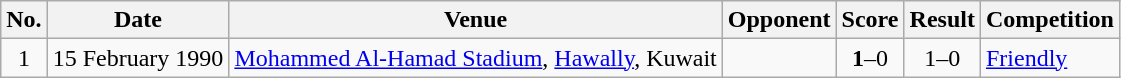<table class="wikitable sortable">
<tr>
<th scope=col>No.</th>
<th scope=col>Date</th>
<th scope=col>Venue</th>
<th scope=col>Opponent</th>
<th scope=col>Score</th>
<th scope=col>Result</th>
<th scope=col>Competition</th>
</tr>
<tr>
<td align=center>1</td>
<td>15 February 1990</td>
<td><a href='#'>Mohammed Al-Hamad Stadium</a>, <a href='#'>Hawally</a>, Kuwait</td>
<td></td>
<td align=center><strong>1</strong>–0</td>
<td align=center>1–0</td>
<td><a href='#'>Friendly</a></td>
</tr>
</table>
